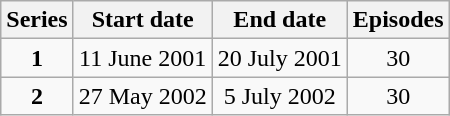<table class="wikitable" style="text-align:center;">
<tr>
<th>Series</th>
<th>Start date</th>
<th>End date</th>
<th>Episodes</th>
</tr>
<tr>
<td><strong>1</strong></td>
<td>11 June 2001</td>
<td>20 July 2001</td>
<td>30</td>
</tr>
<tr>
<td><strong>2</strong></td>
<td>27 May 2002</td>
<td>5 July 2002</td>
<td>30</td>
</tr>
</table>
